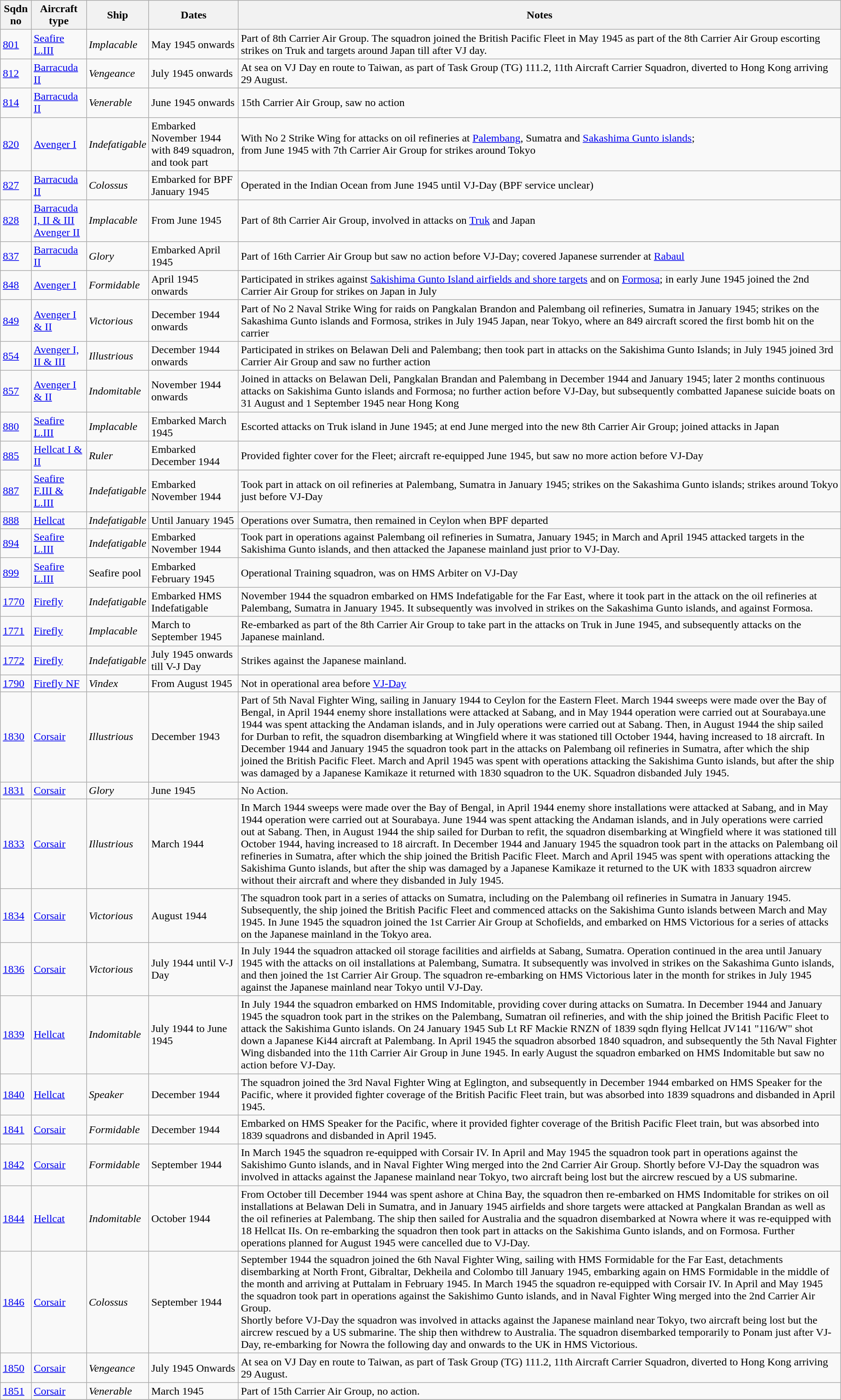<table class="wikitable sortable">
<tr>
<th>Sqdn no</th>
<th>Aircraft type</th>
<th>Ship</th>
<th>Dates</th>
<th class="unsortable">Notes</th>
</tr>
<tr>
<td><a href='#'>801</a></td>
<td><a href='#'>Seafire L.III</a></td>
<td><em>Implacable</em></td>
<td>May 1945 onwards</td>
<td>Part of 8th Carrier Air Group. The squadron joined the British Pacific Fleet in May 1945 as part of the 8th Carrier Air Group escorting strikes on Truk and targets around Japan till after VJ day.</td>
</tr>
<tr>
<td><a href='#'>812</a></td>
<td><a href='#'>Barracuda II</a></td>
<td><em>Vengeance</em></td>
<td>July 1945 onwards</td>
<td>At sea on VJ Day en route to Taiwan, as part of Task Group (TG) 111.2, 11th Aircraft Carrier Squadron, diverted to Hong Kong arriving 29 August.</td>
</tr>
<tr>
<td><a href='#'>814</a></td>
<td><a href='#'>Barracuda II</a></td>
<td><em>Venerable</em></td>
<td>June 1945 onwards</td>
<td>15th Carrier Air Group, saw no action</td>
</tr>
<tr>
<td><a href='#'>820</a></td>
<td><a href='#'>Avenger I</a></td>
<td><em>Indefatigable</em></td>
<td>Embarked November 1944 with 849 squadron, and took part</td>
<td>With No 2 Strike Wing for attacks on oil refineries at <a href='#'>Palembang</a>, Sumatra and <a href='#'>Sakashima Gunto islands</a>;<br>from June 1945 with 7th Carrier Air Group for strikes around Tokyo</td>
</tr>
<tr>
<td><a href='#'>827</a></td>
<td><a href='#'>Barracuda II</a></td>
<td><em>Colossus</em></td>
<td>Embarked for BPF January 1945</td>
<td>Operated in the Indian Ocean from June 1945 until VJ-Day (BPF service unclear)</td>
</tr>
<tr>
<td><a href='#'>828</a></td>
<td><a href='#'>Barracuda I, II & III</a><br><a href='#'>Avenger II</a></td>
<td><em>Implacable</em></td>
<td>From June 1945</td>
<td>Part of 8th Carrier Air Group, involved in attacks on <a href='#'>Truk</a> and Japan</td>
</tr>
<tr>
<td><a href='#'>837</a></td>
<td><a href='#'>Barracuda II</a></td>
<td><em>Glory</em></td>
<td>Embarked April 1945</td>
<td>Part of 16th Carrier Air Group but saw no action before VJ-Day; covered Japanese surrender at <a href='#'>Rabaul</a></td>
</tr>
<tr>
<td><a href='#'>848</a></td>
<td><a href='#'>Avenger I</a></td>
<td><em>Formidable</em></td>
<td>April 1945 onwards</td>
<td>Participated in strikes against <a href='#'>Sakishima Gunto Island airfields and shore targets</a> and on <a href='#'>Formosa</a>; in early June 1945 joined the 2nd Carrier Air Group for strikes on Japan in July</td>
</tr>
<tr>
<td><a href='#'>849</a></td>
<td><a href='#'>Avenger I & II</a></td>
<td><em>Victorious</em></td>
<td>December 1944 onwards</td>
<td>Part of No 2 Naval Strike Wing for raids on Pangkalan Brandon and Palembang oil refineries, Sumatra in January 1945; strikes on the Sakashima Gunto islands and Formosa, strikes in July 1945 Japan, near Tokyo, where an 849 aircraft scored the first bomb hit on the carrier </td>
</tr>
<tr>
<td><a href='#'>854</a></td>
<td><a href='#'>Avenger I, II & III</a></td>
<td><em>Illustrious</em></td>
<td>December 1944 onwards</td>
<td>Participated in strikes on Belawan Deli and Palembang; then took part in attacks on the Sakishima Gunto Islands; in July 1945 joined 3rd Carrier Air Group and saw no further action</td>
</tr>
<tr>
<td><a href='#'>857</a></td>
<td><a href='#'>Avenger I & II</a></td>
<td><em>Indomitable</em></td>
<td>November 1944 onwards</td>
<td>Joined in attacks on Belawan Deli, Pangkalan Brandan and Palembang in December 1944 and January 1945; later 2 months continuous attacks on Sakishima Gunto islands and Formosa; no further action before VJ-Day, but subsequently combatted Japanese suicide boats on 31 August and 1 September 1945 near Hong Kong</td>
</tr>
<tr>
<td><a href='#'>880</a></td>
<td><a href='#'>Seafire L.III</a></td>
<td><em>Implacable</em></td>
<td>Embarked March 1945</td>
<td>Escorted attacks on Truk island in June 1945; at end June merged into the new 8th Carrier Air Group; joined attacks in Japan</td>
</tr>
<tr>
<td><a href='#'>885</a></td>
<td><a href='#'>Hellcat I & II</a></td>
<td><em>Ruler</em></td>
<td>Embarked December 1944</td>
<td>Provided fighter cover for the Fleet; aircraft re-equipped June 1945, but saw no more action before VJ-Day</td>
</tr>
<tr>
<td><a href='#'>887</a></td>
<td><a href='#'>Seafire F.III & L.III</a></td>
<td><em>Indefatigable</em></td>
<td>Embarked November 1944</td>
<td>Took part in attack on oil refineries at Palembang, Sumatra in January 1945; strikes on the Sakashima Gunto islands; strikes around Tokyo just before VJ-Day</td>
</tr>
<tr>
<td><a href='#'>888</a></td>
<td><a href='#'>Hellcat</a></td>
<td><em>Indefatigable</em></td>
<td>Until January 1945</td>
<td>Operations over Sumatra, then remained in Ceylon when BPF departed</td>
</tr>
<tr>
<td><a href='#'>894</a></td>
<td><a href='#'>Seafire L.III</a></td>
<td><em>Indefatigable</em></td>
<td>Embarked November 1944</td>
<td>Took part in operations against Palembang oil refineries in Sumatra, January 1945; in March and April 1945 attacked targets in the Sakishima Gunto islands, and then attacked the Japanese mainland just prior to VJ-Day.</td>
</tr>
<tr>
<td><a href='#'>899</a></td>
<td><a href='#'>Seafire L.III</a></td>
<td>Seafire pool</td>
<td>Embarked  February 1945</td>
<td>Operational Training squadron, was on HMS Arbiter on VJ-Day</td>
</tr>
<tr>
<td><a href='#'>1770</a></td>
<td><a href='#'>Firefly</a></td>
<td><em>Indefatigable</em></td>
<td>Embarked HMS Indefatigable</td>
<td>November 1944 the squadron embarked on HMS Indefatigable for the Far East, where it took part in the attack on the oil refineries at Palembang, Sumatra in January 1945. It subsequently was involved in strikes on the Sakashima Gunto islands, and against Formosa.</td>
</tr>
<tr>
<td><a href='#'>1771</a></td>
<td><a href='#'>Firefly</a></td>
<td><em>Implacable</em></td>
<td>March to September 1945</td>
<td>Re-embarked as part of the 8th Carrier Air Group to take part in the attacks on Truk in June 1945, and subsequently attacks on the Japanese mainland.</td>
</tr>
<tr>
<td><a href='#'>1772</a></td>
<td><a href='#'>Firefly</a></td>
<td><em>Indefatigable</em></td>
<td>July 1945 onwards till V-J Day</td>
<td>Strikes against the Japanese mainland.</td>
</tr>
<tr>
<td><a href='#'>1790</a></td>
<td><a href='#'>Firefly NF</a></td>
<td><em>Vindex</em></td>
<td>From August 1945</td>
<td>Not in operational area before <a href='#'>VJ-Day</a></td>
</tr>
<tr>
<td><a href='#'>1830</a></td>
<td><a href='#'>Corsair</a></td>
<td><em>Illustrious</em></td>
<td>December 1943</td>
<td>Part of 5th Naval Fighter Wing, sailing in January 1944 to Ceylon for the Eastern Fleet. March 1944 sweeps were made over the Bay of Bengal, in April 1944 enemy shore installations were attacked at Sabang, and in May 1944 operation were carried out at Sourabaya.une 1944 was spent attacking the Andaman islands, and in July operations were carried out at Sabang. Then, in August 1944 the ship sailed for Durban to refit, the squadron disembarking at Wingfield where it was stationed till October 1944, having increased to 18 aircraft. In December 1944 and January 1945 the squadron took part in the attacks on Palembang oil refineries in Sumatra, after which the ship joined the British Pacific Fleet. March and April 1945 was spent with operations attacking the Sakishima Gunto islands, but after the ship was damaged by a Japanese Kamikaze it returned with 1830 squadron to the UK. Squadron disbanded July 1945.</td>
</tr>
<tr>
<td><a href='#'>1831</a></td>
<td><a href='#'>Corsair</a></td>
<td><em>Glory</em></td>
<td>June 1945</td>
<td>No Action.</td>
</tr>
<tr>
<td><a href='#'>1833</a></td>
<td><a href='#'>Corsair</a></td>
<td><em>Illustrious</em></td>
<td>March 1944</td>
<td>In March 1944 sweeps were made over the Bay of Bengal, in April 1944 enemy shore installations were attacked at Sabang, and in May 1944 operation were carried out at Sourabaya. June 1944 was spent attacking the Andaman islands, and in July operations were carried out at Sabang. Then, in August 1944 the ship sailed for Durban to refit, the squadron disembarking at Wingfield where it was stationed till October 1944, having increased to 18 aircraft. In December 1944 and January 1945 the squadron took part in the attacks on Palembang oil refineries in Sumatra, after which the ship joined the British Pacific Fleet. March and April 1945 was spent with operations attacking the Sakishima Gunto islands, but after the ship was damaged by a Japanese Kamikaze it returned to the UK with 1833 squadron aircrew without their aircraft and where they disbanded in July 1945.</td>
</tr>
<tr>
<td><a href='#'>1834</a></td>
<td><a href='#'>Corsair</a></td>
<td><em>Victorious</em></td>
<td>August 1944</td>
<td>The squadron took part in a series of attacks on Sumatra, including on the Palembang oil refineries in Sumatra in January 1945. Subsequently, the ship joined the British Pacific Fleet and commenced attacks on the Sakishima Gunto islands between March and May 1945.  In June 1945 the squadron joined the 1st Carrier Air Group at Schofields, and embarked on HMS Victorious for a series of attacks on the Japanese mainland in the Tokyo area.</td>
</tr>
<tr>
<td><a href='#'>1836</a></td>
<td><a href='#'>Corsair</a></td>
<td><em>Victorious</em></td>
<td>July 1944 until V-J Day</td>
<td>In July 1944 the squadron attacked oil storage facilities and airfields at Sabang, Sumatra. Operation continued in the area until January 1945 with the attacks on oil installations at Palembang, Sumatra. It subsequently was involved in strikes on the Sakashima Gunto islands, and then joined the 1st Carrier Air Group. The squadron re-embarking on HMS Victorious later in the month for strikes in July 1945 against the Japanese mainland near Tokyo until VJ-Day.</td>
</tr>
<tr>
<td><a href='#'>1839</a></td>
<td><a href='#'>Hellcat</a></td>
<td><em>Indomitable</em></td>
<td>July 1944 to June 1945</td>
<td>In July 1944 the squadron embarked on HMS Indomitable, providing cover during attacks on Sumatra. In December 1944 and January 1945 the squadron took part in the strikes on the Palembang, Sumatran oil refineries, and with the ship joined the British Pacific Fleet to attack the Sakishima Gunto islands. On 24 January 1945 Sub Lt RF Mackie RNZN of 1839 sqdn flying Hellcat JV141 "116/W" shot down a Japanese Ki44 aircraft at Palembang. In April 1945 the squadron absorbed 1840 squadron, and subsequently the 5th Naval Fighter Wing disbanded into the 11th Carrier Air Group in June 1945. In early August the squadron embarked on HMS Indomitable but saw no action before VJ-Day.</td>
</tr>
<tr>
<td><a href='#'>1840</a></td>
<td><a href='#'>Hellcat</a></td>
<td><em>Speaker</em></td>
<td>December 1944</td>
<td>The squadron joined the 3rd Naval Fighter Wing at Eglington, and subsequently in December 1944 embarked on HMS Speaker for the Pacific, where it provided fighter coverage of the British Pacific Fleet train, but was absorbed into 1839 squadrons and disbanded in April 1945.</td>
</tr>
<tr>
<td><a href='#'>1841</a></td>
<td><a href='#'>Corsair</a></td>
<td><em>Formidable</em></td>
<td>December 1944</td>
<td>Embarked on HMS Speaker for the Pacific, where it provided fighter coverage of the British Pacific Fleet train, but was absorbed into 1839 squadrons and disbanded in April 1945.</td>
</tr>
<tr>
<td><a href='#'>1842</a></td>
<td><a href='#'>Corsair</a></td>
<td><em>Formidable</em></td>
<td>September 1944</td>
<td>In March 1945 the squadron re-equipped with Corsair IV. In April and May 1945 the squadron took part in operations against the Sakishimo Gunto islands, and in  Naval Fighter Wing merged into the 2nd Carrier Air Group. Shortly before VJ-Day the squadron was involved in attacks against the Japanese mainland near Tokyo, two aircraft being lost but the aircrew rescued by a US submarine.</td>
</tr>
<tr>
<td><a href='#'>1844</a></td>
<td><a href='#'>Hellcat</a></td>
<td><em>Indomitable</em></td>
<td>October 1944</td>
<td>From October till December 1944 was spent ashore at China Bay, the squadron then re-embarked on HMS Indomitable for strikes on oil installations at Belawan Deli in Sumatra, and in January 1945 airfields and shore targets were attacked at Pangkalan Brandan as well as the oil refineries at Palembang. The ship then sailed for Australia and the squadron disembarked at Nowra where it was re-equipped with 18 Hellcat IIs. On re-embarking the squadron then took part in attacks on the Sakishima Gunto islands, and on Formosa. Further operations planned for August 1945 were cancelled due to VJ-Day.</td>
</tr>
<tr>
<td><a href='#'>1846</a></td>
<td><a href='#'>Corsair</a></td>
<td><em>Colossus</em></td>
<td>September 1944</td>
<td>September 1944 the squadron joined the 6th Naval Fighter Wing, sailing with HMS Formidable for the Far East, detachments disembarking at North Front, Gibraltar, Dekheila and Colombo till January 1945, embarking again on HMS Formidable in the middle of the month and arriving at Puttalam in February 1945. In March 1945 the squadron re-equipped with Corsair IV. In April and May 1945 the squadron took part in operations against the Sakishimo Gunto islands, and in  Naval Fighter Wing merged into the 2nd Carrier Air Group.<br>Shortly before VJ-Day the squadron was involved in attacks against the Japanese mainland near Tokyo, two aircraft being lost but the aircrew rescued by a US submarine. The ship then withdrew to Australia. The squadron disembarked temporarily to Ponam just after VJ-Day, re-embarking for Nowra the following day and onwards to the UK in HMS Victorious.</td>
</tr>
<tr>
<td><a href='#'>1850</a></td>
<td><a href='#'>Corsair</a></td>
<td><em>Vengeance</em></td>
<td>July 1945 Onwards</td>
<td>At sea on VJ Day en route to Taiwan, as part of Task Group (TG) 111.2, 11th Aircraft Carrier Squadron, diverted to Hong Kong arriving 29 August.</td>
</tr>
<tr>
<td><a href='#'>1851</a></td>
<td><a href='#'>Corsair</a></td>
<td><em>Venerable</em></td>
<td>March 1945</td>
<td>Part of 15th Carrier Air Group, no action.</td>
</tr>
<tr>
</tr>
</table>
